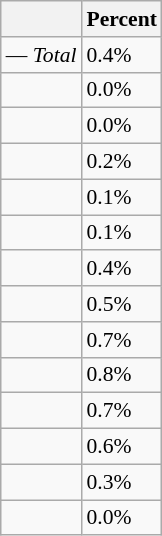<table class="wikitable sortable collapsible" style="font-size: 90%;">
<tr>
<th></th>
<th>Percent</th>
</tr>
<tr>
<td><strong></strong>— <em>Total</em></td>
<td>0.4%</td>
</tr>
<tr>
<td></td>
<td>0.0%</td>
</tr>
<tr>
<td></td>
<td>0.0%</td>
</tr>
<tr>
<td></td>
<td>0.2%</td>
</tr>
<tr>
<td></td>
<td>0.1%</td>
</tr>
<tr>
<td></td>
<td>0.1%</td>
</tr>
<tr>
<td></td>
<td>0.4%</td>
</tr>
<tr>
<td></td>
<td>0.5%</td>
</tr>
<tr>
<td></td>
<td>0.7%</td>
</tr>
<tr>
<td></td>
<td>0.8%</td>
</tr>
<tr>
<td></td>
<td>0.7%</td>
</tr>
<tr>
<td></td>
<td>0.6%</td>
</tr>
<tr>
<td></td>
<td>0.3%</td>
</tr>
<tr>
<td></td>
<td>0.0%</td>
</tr>
</table>
